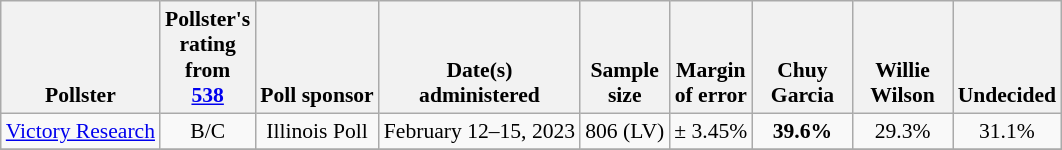<table class="wikitable" style="font-size:90%;text-align:center;">
<tr valign=bottom>
<th>Pollster</th>
<th>Pollster's<br>rating<br>from<br><a href='#'>538</a></th>
<th>Poll sponsor</th>
<th>Date(s)<br>administered</th>
<th>Sample<br>size</th>
<th>Margin<br>of error</th>
<th style="width:60px;">Chuy<br>Garcia</th>
<th style="width:60px;">Willie<br>Wilson</th>
<th>Undecided</th>
</tr>
<tr>
<td style="text-align:left;"><a href='#'>Victory Research</a></td>
<td>B/C</td>
<td>Illinois Poll</td>
<td>February 12–15, 2023</td>
<td>806 (LV)</td>
<td>± 3.45%</td>
<td><strong>39.6%</strong></td>
<td>29.3%</td>
<td>31.1%</td>
</tr>
<tr>
</tr>
</table>
